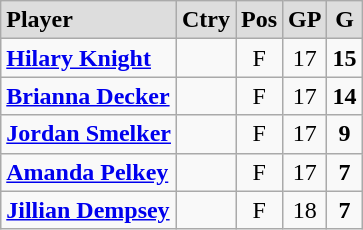<table class="wikitable">
<tr align="center" style="font-weight:bold; background-color:#dddddd;" |>
<td align="left">Player</td>
<td>Ctry</td>
<td>Pos</td>
<td>GP</td>
<td>G</td>
</tr>
<tr align="center">
<td align="left"><strong><a href='#'>Hilary Knight</a></strong></td>
<td></td>
<td>F</td>
<td>17</td>
<td><strong>15</strong></td>
</tr>
<tr align="center">
<td align="left"><strong><a href='#'>Brianna Decker</a></strong></td>
<td></td>
<td>F</td>
<td>17</td>
<td><strong>14</strong></td>
</tr>
<tr align="center">
<td align="left"><strong><a href='#'>Jordan Smelker</a></strong></td>
<td></td>
<td>F</td>
<td>17</td>
<td><strong>9</strong></td>
</tr>
<tr align="center">
<td align="left"><strong><a href='#'>Amanda Pelkey</a></strong></td>
<td></td>
<td>F</td>
<td>17</td>
<td><strong>7</strong></td>
</tr>
<tr align="center">
<td align="left"><strong><a href='#'>Jillian Dempsey</a></strong></td>
<td></td>
<td>F</td>
<td>18</td>
<td><strong>7</strong></td>
</tr>
</table>
